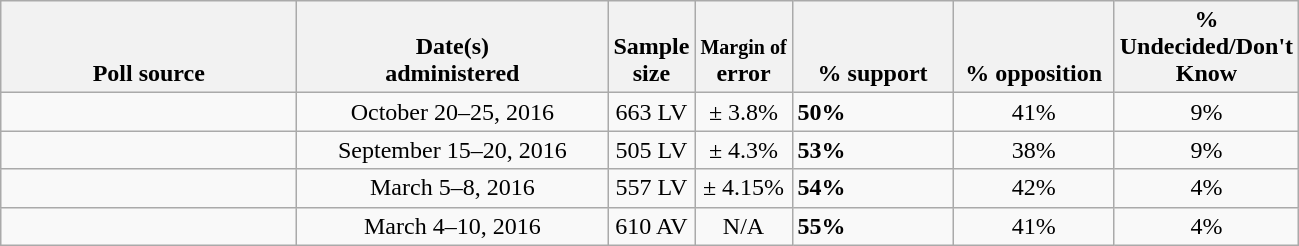<table class="wikitable">
<tr valign= bottom>
<th style="width:190px;">Poll source</th>
<th style="width:200px;">Date(s)<br>administered</th>
<th class=small>Sample<br>size</th>
<th><small>Margin of</small><br>error</th>
<th style="width:100px;">% support</th>
<th style="width:100px;">% opposition</th>
<th style="width:40px;">% Undecided/Don't Know</th>
</tr>
<tr>
<td></td>
<td align=center>October 20–25, 2016</td>
<td align=center>663 LV</td>
<td align=center>± 3.8%</td>
<td><strong>50%</strong></td>
<td align=center>41%</td>
<td align=center>9%</td>
</tr>
<tr>
<td></td>
<td align=center>September 15–20, 2016</td>
<td align=center>505 LV</td>
<td align=center>± 4.3%</td>
<td><strong>53%</strong></td>
<td align=center>38%</td>
<td align=center>9%</td>
</tr>
<tr>
<td></td>
<td align=center>March 5–8, 2016</td>
<td align=center>557 LV</td>
<td align=center>± 4.15%</td>
<td><strong>54%</strong></td>
<td align=center>42%</td>
<td align=center>4%</td>
</tr>
<tr>
<td></td>
<td align=center>March 4–10, 2016</td>
<td align=center>610 AV</td>
<td align=center>N/A</td>
<td><strong>55%</strong></td>
<td align=center>41%</td>
<td align=center>4%</td>
</tr>
</table>
